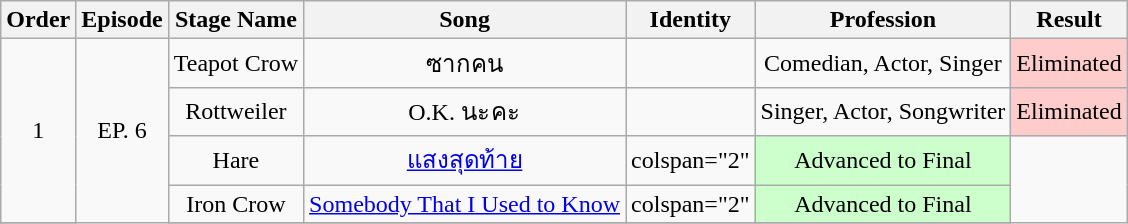<table class="wikitable">
<tr>
<th>Order</th>
<th>Episode</th>
<th>Stage Name</th>
<th>Song</th>
<th>Identity</th>
<th>Profession</th>
<th>Result</th>
</tr>
<tr>
<td rowspan="4" style="text-align:center;">1</td>
<td rowspan="6" align="center">EP. 6</td>
<td style="text-align:center;">Teapot Crow</td>
<td style="text-align:center;">ซากคน</td>
<td style="text-align:center;"></td>
<td style="text-align:center;">Comedian, Actor, Singer</td>
<td style="text-align:center; background:#ffcccc;">Eliminated</td>
</tr>
<tr>
<td style="text-align:center;">Rottweiler</td>
<td style="text-align:center;">O.K. นะคะ</td>
<td style="text-align:center;"></td>
<td style="text-align:center;">Singer, Actor, Songwriter</td>
<td style="text-align:center; background:#ffcccc;">Eliminated</td>
</tr>
<tr>
<td style="text-align:center;">Hare</td>
<td style="text-align:center;"><a href='#'>แสงสุดท้าย</a></td>
<td>colspan="2"  </td>
<td style="text-align:center; background:#ccffcc;">Advanced to Final</td>
</tr>
<tr>
<td style="text-align:center;">Iron Crow</td>
<td style="text-align:center;"><a href='#'>Somebody That I Used to Know</a></td>
<td>colspan="2"  </td>
<td style="text-align:center; background:#ccffcc;">Advanced to Final</td>
</tr>
<tr>
</tr>
</table>
